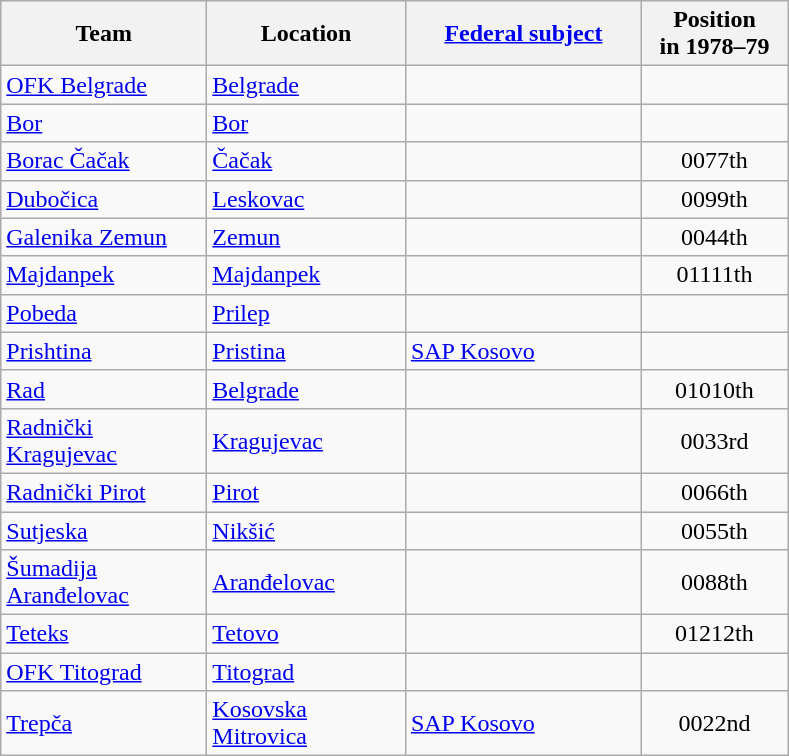<table class="wikitable sortable" style="text-align: left;">
<tr>
<th width="130">Team</th>
<th width="125">Location</th>
<th width="150"><a href='#'>Federal subject</a></th>
<th width="90">Position<br>in 1978–79</th>
</tr>
<tr>
<td><a href='#'>OFK Belgrade</a></td>
<td><a href='#'>Belgrade</a></td>
<td></td>
<td></td>
</tr>
<tr>
<td><a href='#'>Bor</a></td>
<td><a href='#'>Bor</a></td>
<td></td>
<td></td>
</tr>
<tr>
<td><a href='#'>Borac Čačak</a></td>
<td><a href='#'>Čačak</a></td>
<td></td>
<td style="text-align:center;"><span>007</span>7th</td>
</tr>
<tr>
<td><a href='#'>Dubočica</a></td>
<td><a href='#'>Leskovac</a></td>
<td></td>
<td style="text-align:center;"><span>009</span>9th</td>
</tr>
<tr>
<td><a href='#'>Galenika Zemun</a></td>
<td><a href='#'>Zemun</a></td>
<td></td>
<td style="text-align:center;"><span>004</span>4th</td>
</tr>
<tr>
<td><a href='#'>Majdanpek</a></td>
<td><a href='#'>Majdanpek</a></td>
<td></td>
<td style="text-align:center;"><span>011</span>11th</td>
</tr>
<tr>
<td><a href='#'>Pobeda</a></td>
<td><a href='#'>Prilep</a></td>
<td></td>
<td></td>
</tr>
<tr>
<td><a href='#'>Prishtina</a></td>
<td><a href='#'>Pristina</a></td>
<td> <a href='#'>SAP Kosovo</a></td>
<td></td>
</tr>
<tr>
<td><a href='#'>Rad</a></td>
<td><a href='#'>Belgrade</a></td>
<td></td>
<td style="text-align:center;"><span>010</span>10th</td>
</tr>
<tr>
<td><a href='#'>Radnički Kragujevac</a></td>
<td><a href='#'>Kragujevac</a></td>
<td></td>
<td style="text-align:center;"><span>003</span>3rd</td>
</tr>
<tr>
<td><a href='#'>Radnički Pirot</a></td>
<td><a href='#'>Pirot</a></td>
<td></td>
<td style="text-align:center;"><span>006</span>6th</td>
</tr>
<tr>
<td><a href='#'>Sutjeska</a></td>
<td><a href='#'>Nikšić</a></td>
<td></td>
<td style="text-align:center;"><span>005</span>5th</td>
</tr>
<tr>
<td><a href='#'>Šumadija Aranđelovac</a></td>
<td><a href='#'>Aranđelovac</a></td>
<td></td>
<td style="text-align:center;"><span>008</span>8th</td>
</tr>
<tr>
<td><a href='#'>Teteks</a></td>
<td><a href='#'>Tetovo</a></td>
<td></td>
<td style="text-align:center;"><span>012</span>12th</td>
</tr>
<tr>
<td><a href='#'>OFK Titograd</a></td>
<td><a href='#'>Titograd</a></td>
<td></td>
<td></td>
</tr>
<tr>
<td><a href='#'>Trepča</a></td>
<td><a href='#'>Kosovska Mitrovica</a></td>
<td> <a href='#'>SAP Kosovo</a></td>
<td style="text-align:center;"><span>002</span>2nd</td>
</tr>
</table>
